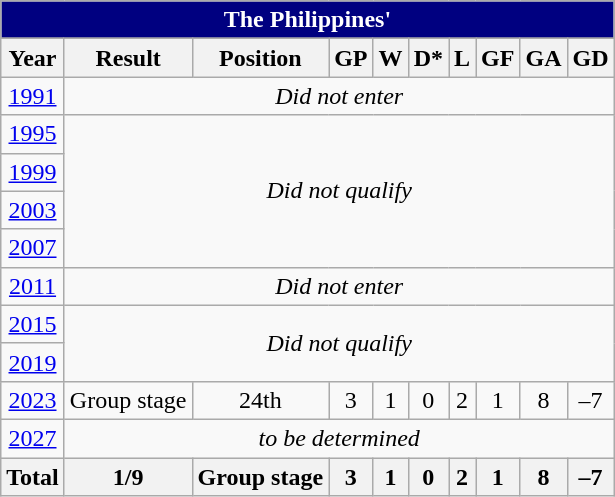<table class="wikitable" style="text-align: center; font-size:100%;">
<tr>
<th colspan="10" style="background:#000080; color: #FFFFFF;">The Philippines' <a href='#'></a></th>
</tr>
<tr>
</tr>
<tr>
<th>Year</th>
<th>Result</th>
<th>Position</th>
<th>GP</th>
<th>W</th>
<th>D*</th>
<th>L</th>
<th>GF</th>
<th>GA</th>
<th>GD</th>
</tr>
<tr>
<td> <a href='#'>1991</a></td>
<td colspan=9><em>Did not enter</em></td>
</tr>
<tr>
<td> <a href='#'>1995</a></td>
<td rowspan=4 colspan=9><em>Did not qualify</em></td>
</tr>
<tr>
<td> <a href='#'>1999</a></td>
</tr>
<tr>
<td> <a href='#'>2003</a></td>
</tr>
<tr>
<td> <a href='#'>2007</a></td>
</tr>
<tr>
<td> <a href='#'>2011</a></td>
<td colspan=9><em>Did not enter</em></td>
</tr>
<tr>
<td> <a href='#'>2015</a></td>
<td rowspan=2 colspan=9><em>Did not qualify</em></td>
</tr>
<tr>
<td> <a href='#'>2019</a></td>
</tr>
<tr>
<td> <a href='#'>2023</a></td>
<td>Group stage</td>
<td>24th</td>
<td>3</td>
<td>1</td>
<td>0</td>
<td>2</td>
<td>1</td>
<td>8</td>
<td>–7</td>
</tr>
<tr>
<td> <a href='#'>2027</a></td>
<td colspan=9><em>to be determined</em></td>
</tr>
<tr>
<th><strong>Total</strong></th>
<th><strong>1/9</strong></th>
<th>Group stage</th>
<th>3</th>
<th>1</th>
<th>0</th>
<th>2</th>
<th>1</th>
<th>8</th>
<th>–7</th>
</tr>
</table>
